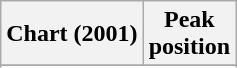<table class="wikitable sortable plainrowheaders" style="text-align:center">
<tr>
<th scope="col">Chart (2001)</th>
<th scope="col">Peak<br>position</th>
</tr>
<tr>
</tr>
<tr>
</tr>
</table>
